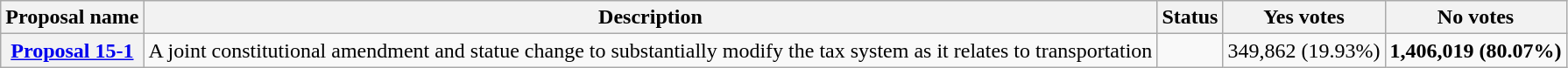<table class="wikitable sortable plainrowheaders">
<tr>
<th scope="col">Proposal name</th>
<th class="unsortable" scope="col">Description</th>
<th scope="col">Status</th>
<th scope="col">Yes votes</th>
<th scope="col">No votes</th>
</tr>
<tr>
<th scope="row"><a href='#'>Proposal 15-1</a></th>
<td>A joint constitutional amendment and statue change to substantially modify the tax system as it relates to transportation</td>
<td></td>
<td>349,862 (19.93%)</td>
<td><strong>1,406,019 (80.07%)</strong></td>
</tr>
</table>
